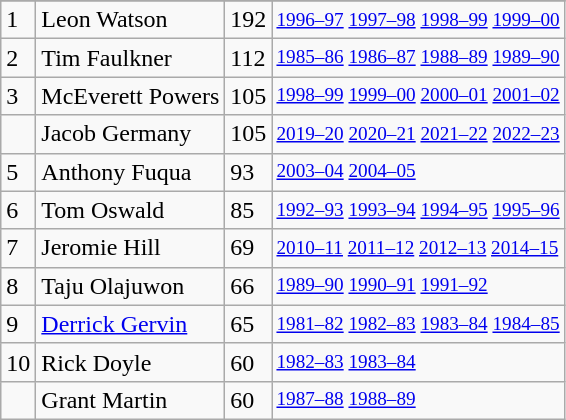<table class="wikitable">
<tr>
</tr>
<tr>
<td>1</td>
<td>Leon Watson</td>
<td>192</td>
<td style="font-size:80%;"><a href='#'>1996–97</a> <a href='#'>1997–98</a> <a href='#'>1998–99</a> <a href='#'>1999–00</a></td>
</tr>
<tr>
<td>2</td>
<td>Tim Faulkner</td>
<td>112</td>
<td style="font-size:80%;"><a href='#'>1985–86</a> <a href='#'>1986–87</a> <a href='#'>1988–89</a> <a href='#'>1989–90</a></td>
</tr>
<tr>
<td>3</td>
<td>McEverett Powers</td>
<td>105</td>
<td style="font-size:80%;"><a href='#'>1998–99</a> <a href='#'>1999–00</a> <a href='#'>2000–01</a> <a href='#'>2001–02</a></td>
</tr>
<tr>
<td></td>
<td>Jacob Germany</td>
<td>105</td>
<td style="font-size:80%;"><a href='#'>2019–20</a> <a href='#'>2020–21</a> <a href='#'>2021–22</a> <a href='#'>2022–23</a></td>
</tr>
<tr>
<td>5</td>
<td>Anthony Fuqua</td>
<td>93</td>
<td style="font-size:80%;"><a href='#'>2003–04</a> <a href='#'>2004–05</a></td>
</tr>
<tr>
<td>6</td>
<td>Tom Oswald</td>
<td>85</td>
<td style="font-size:80%;"><a href='#'>1992–93</a> <a href='#'>1993–94</a> <a href='#'>1994–95</a> <a href='#'>1995–96</a></td>
</tr>
<tr>
<td>7</td>
<td>Jeromie Hill</td>
<td>69</td>
<td style="font-size:80%;"><a href='#'>2010–11</a> <a href='#'>2011–12</a> <a href='#'>2012–13</a> <a href='#'>2014–15</a></td>
</tr>
<tr>
<td>8</td>
<td>Taju Olajuwon</td>
<td>66</td>
<td style="font-size:80%;"><a href='#'>1989–90</a> <a href='#'>1990–91</a> <a href='#'>1991–92</a></td>
</tr>
<tr>
<td>9</td>
<td><a href='#'>Derrick Gervin</a></td>
<td>65</td>
<td style="font-size:80%;"><a href='#'>1981–82</a> <a href='#'>1982–83</a> <a href='#'>1983–84</a> <a href='#'>1984–85</a></td>
</tr>
<tr>
<td>10</td>
<td>Rick Doyle</td>
<td>60</td>
<td style="font-size:80%;"><a href='#'>1982–83</a> <a href='#'>1983–84</a></td>
</tr>
<tr>
<td></td>
<td>Grant Martin</td>
<td>60</td>
<td style="font-size:80%;"><a href='#'>1987–88</a> <a href='#'>1988–89</a></td>
</tr>
</table>
